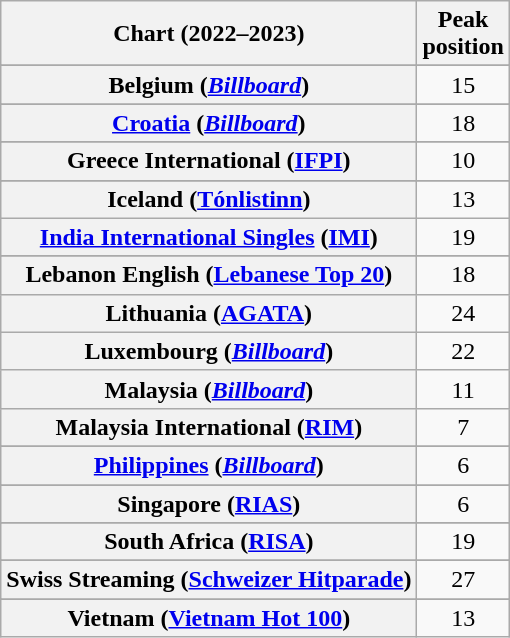<table class="wikitable sortable plainrowheaders" style="text-align:center">
<tr>
<th scope="col">Chart (2022–2023)</th>
<th scope="col">Peak<br>position</th>
</tr>
<tr>
</tr>
<tr>
</tr>
<tr>
<th scope="row">Belgium (<em><a href='#'>Billboard</a></em>)</th>
<td>15</td>
</tr>
<tr>
</tr>
<tr>
<th scope="row"><a href='#'>Croatia</a> (<em><a href='#'>Billboard</a></em>)</th>
<td>18</td>
</tr>
<tr>
</tr>
<tr>
</tr>
<tr>
</tr>
<tr>
</tr>
<tr>
<th scope="row">Greece International (<a href='#'>IFPI</a>)</th>
<td>10</td>
</tr>
<tr>
</tr>
<tr>
<th scope="row">Iceland (<a href='#'>Tónlistinn</a>)</th>
<td>13</td>
</tr>
<tr>
<th scope="row"><a href='#'>India International Singles</a> (<a href='#'>IMI</a>)</th>
<td>19</td>
</tr>
<tr>
</tr>
<tr>
</tr>
<tr>
<th scope="row">Lebanon English (<a href='#'>Lebanese Top 20</a>)</th>
<td>18</td>
</tr>
<tr>
<th scope="row">Lithuania (<a href='#'>AGATA</a>)</th>
<td>24</td>
</tr>
<tr>
<th scope="row">Luxembourg (<em><a href='#'>Billboard</a></em>)</th>
<td>22</td>
</tr>
<tr>
<th scope="row">Malaysia (<em><a href='#'>Billboard</a></em>)</th>
<td>11</td>
</tr>
<tr>
<th scope="row">Malaysia International (<a href='#'>RIM</a>)</th>
<td>7</td>
</tr>
<tr>
</tr>
<tr>
</tr>
<tr>
<th scope="row"><a href='#'>Philippines</a> (<em><a href='#'>Billboard</a></em>)</th>
<td>6</td>
</tr>
<tr>
</tr>
<tr>
<th scope="row">Singapore (<a href='#'>RIAS</a>)</th>
<td>6</td>
</tr>
<tr>
</tr>
<tr>
<th scope="row">South Africa (<a href='#'>RISA</a>)</th>
<td>19</td>
</tr>
<tr>
</tr>
<tr>
</tr>
<tr>
<th scope="row">Swiss Streaming (<a href='#'>Schweizer Hitparade</a>)</th>
<td>27</td>
</tr>
<tr>
</tr>
<tr>
</tr>
<tr>
<th scope="row">Vietnam (<a href='#'>Vietnam Hot 100</a>)</th>
<td>13</td>
</tr>
</table>
